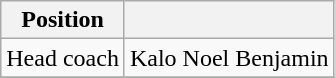<table class="wikitable">
<tr>
<th>Position</th>
<th></th>
</tr>
<tr>
<td>Head coach</td>
<td> Kalo Noel Benjamin</td>
</tr>
<tr>
</tr>
</table>
